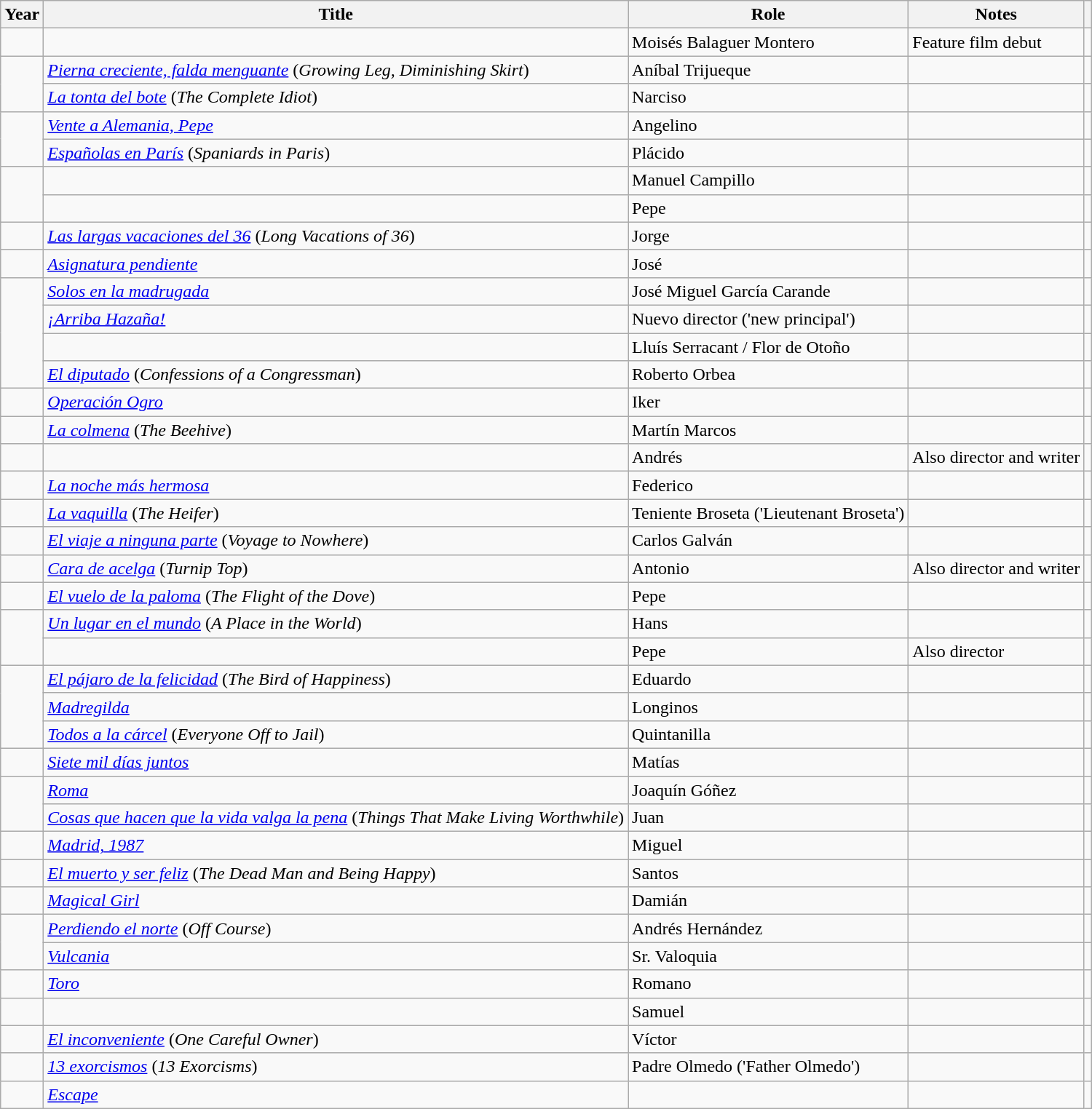<table class="wikitable sortable">
<tr>
<th>Year</th>
<th>Title</th>
<th>Role</th>
<th class = "unsortable">Notes</th>
<th class = "unsortable"></th>
</tr>
<tr>
<td rowspan = "1"></td>
<td><em></em></td>
<td>Moisés Balaguer Montero</td>
<td>Feature film debut</td>
<td></td>
</tr>
<tr>
<td rowspan = "2"></td>
<td><em><a href='#'>Pierna creciente, falda menguante</a></em> (<em>Growing Leg, Diminishing Skirt</em>)</td>
<td>Aníbal Trijueque</td>
<td></td>
<td></td>
</tr>
<tr>
<td><em><a href='#'>La tonta del bote</a></em> (<em>The Complete Idiot</em>)</td>
<td>Narciso</td>
<td></td>
<td></td>
</tr>
<tr>
<td rowspan = "2"></td>
<td><em><a href='#'>Vente a Alemania, Pepe</a></em></td>
<td>Angelino</td>
<td></td>
<td></td>
</tr>
<tr>
<td><em><a href='#'>Españolas en París</a></em> (<em>Spaniards in Paris</em>)</td>
<td>Plácido</td>
<td></td>
<td></td>
</tr>
<tr>
<td rowspan = "2"></td>
<td><em></em></td>
<td>Manuel Campillo</td>
<td></td>
<td></td>
</tr>
<tr>
<td><em></em></td>
<td>Pepe</td>
<td></td>
<td></td>
</tr>
<tr>
<td></td>
<td><em><a href='#'>Las largas vacaciones del 36</a></em> (<em>Long Vacations of 36</em>)</td>
<td>Jorge</td>
<td></td>
<td></td>
</tr>
<tr>
<td></td>
<td><em><a href='#'>Asignatura pendiente</a></em></td>
<td>José</td>
<td></td>
<td></td>
</tr>
<tr>
<td rowspan = "4"></td>
<td><em><a href='#'>Solos en la madrugada</a></em></td>
<td>José Miguel García Carande</td>
<td></td>
<td></td>
</tr>
<tr>
<td><em><a href='#'>¡Arriba Hazaña!</a></em></td>
<td>Nuevo director ('new principal')</td>
<td></td>
<td></td>
</tr>
<tr>
<td><em></em></td>
<td>Lluís Serracant / Flor de Otoño</td>
<td></td>
<td></td>
</tr>
<tr>
<td><em><a href='#'>El diputado</a></em> (<em>Confessions of a Congressman</em>)</td>
<td>Roberto Orbea</td>
<td></td>
<td></td>
</tr>
<tr>
<td></td>
<td><em><a href='#'>Operación Ogro</a></em></td>
<td>Iker</td>
<td></td>
<td></td>
</tr>
<tr>
<td></td>
<td><em><a href='#'>La colmena</a></em> (<em>The Beehive</em>)</td>
<td>Martín Marcos</td>
<td></td>
<td></td>
</tr>
<tr>
<td></td>
<td><em></em></td>
<td>Andrés</td>
<td>Also director and writer</td>
<td></td>
</tr>
<tr>
<td></td>
<td><em><a href='#'>La noche más hermosa</a></em></td>
<td>Federico</td>
<td></td>
<td></td>
</tr>
<tr>
<td></td>
<td><em><a href='#'>La vaquilla</a></em> (<em>The Heifer</em>)</td>
<td>Teniente Broseta ('Lieutenant Broseta')</td>
<td></td>
<td></td>
</tr>
<tr>
<td></td>
<td><em><a href='#'>El viaje a ninguna parte</a></em> (<em>Voyage to Nowhere</em>)</td>
<td>Carlos Galván</td>
<td></td>
<td></td>
</tr>
<tr>
<td></td>
<td><em><a href='#'>Cara de acelga</a></em> (<em>Turnip Top</em>)</td>
<td>Antonio</td>
<td>Also director and writer</td>
<td></td>
</tr>
<tr>
<td></td>
<td><em><a href='#'>El vuelo de la paloma</a></em> (<em>The Flight of the Dove</em>)</td>
<td>Pepe</td>
<td></td>
<td></td>
</tr>
<tr>
<td rowspan = "2"></td>
<td><em><a href='#'>Un lugar en el mundo</a></em> (<em>A Place in the World</em>)</td>
<td>Hans</td>
<td></td>
<td></td>
</tr>
<tr>
<td><em></em></td>
<td>Pepe</td>
<td>Also director</td>
<td></td>
</tr>
<tr>
<td rowspan = "3"></td>
<td><em><a href='#'>El pájaro de la felicidad</a></em> (<em>The Bird of Happiness</em>)</td>
<td>Eduardo</td>
<td></td>
<td></td>
</tr>
<tr>
<td><em><a href='#'>Madregilda</a></em></td>
<td>Longinos</td>
<td></td>
<td></td>
</tr>
<tr>
<td><em><a href='#'>Todos a la cárcel</a></em> (<em>Everyone Off to Jail</em>)</td>
<td>Quintanilla</td>
<td></td>
<td></td>
</tr>
<tr>
<td></td>
<td><em><a href='#'>Siete mil días juntos</a></em></td>
<td>Matías</td>
<td></td>
<td></td>
</tr>
<tr>
<td rowspan = "2"></td>
<td><em><a href='#'>Roma</a></em></td>
<td>Joaquín Góñez</td>
<td></td>
<td></td>
</tr>
<tr>
<td><em><a href='#'>Cosas que hacen que la vida valga la pena</a></em> (<em>Things That Make Living Worthwhile</em>)</td>
<td>Juan</td>
<td></td>
<td></td>
</tr>
<tr>
<td></td>
<td><em><a href='#'>Madrid, 1987</a></em></td>
<td>Miguel</td>
<td></td>
<td></td>
</tr>
<tr>
<td></td>
<td><em><a href='#'>El muerto y ser feliz</a></em> (<em>The Dead Man and Being Happy</em>)</td>
<td>Santos</td>
<td></td>
<td></td>
</tr>
<tr>
<td></td>
<td><em><a href='#'>Magical Girl</a></em></td>
<td>Damián</td>
<td></td>
<td></td>
</tr>
<tr>
<td rowspan = "2"></td>
<td><em><a href='#'>Perdiendo el norte</a></em> (<em>Off Course</em>)</td>
<td>Andrés Hernández</td>
<td></td>
<td></td>
</tr>
<tr>
<td><em><a href='#'>Vulcania</a></em></td>
<td>Sr. Valoquia</td>
<td></td>
<td></td>
</tr>
<tr>
<td></td>
<td><em><a href='#'>Toro</a></em></td>
<td>Romano</td>
<td></td>
<td></td>
</tr>
<tr>
<td></td>
<td><em></em></td>
<td>Samuel</td>
<td></td>
<td></td>
</tr>
<tr>
<td></td>
<td><em><a href='#'>El inconveniente</a></em> (<em>One Careful Owner</em>)</td>
<td>Víctor</td>
<td></td>
<td></td>
</tr>
<tr>
<td></td>
<td><em><a href='#'>13 exorcismos</a></em> (<em>13 Exorcisms</em>)</td>
<td>Padre Olmedo ('Father Olmedo')</td>
<td></td>
<td></td>
</tr>
<tr>
<td></td>
<td><em><a href='#'>Escape</a></em></td>
<td></td>
<td></td>
<td></td>
</tr>
</table>
